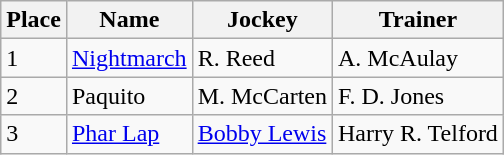<table class="wikitable">
<tr>
<th>Place</th>
<th>Name</th>
<th>Jockey</th>
<th>Trainer</th>
</tr>
<tr>
<td>1</td>
<td><a href='#'>Nightmarch</a></td>
<td>R. Reed</td>
<td>A. McAulay</td>
</tr>
<tr>
<td>2</td>
<td>Paquito</td>
<td>M. McCarten</td>
<td>F. D. Jones</td>
</tr>
<tr>
<td>3</td>
<td><a href='#'>Phar Lap</a></td>
<td><a href='#'>Bobby Lewis</a></td>
<td>Harry R. Telford</td>
</tr>
</table>
